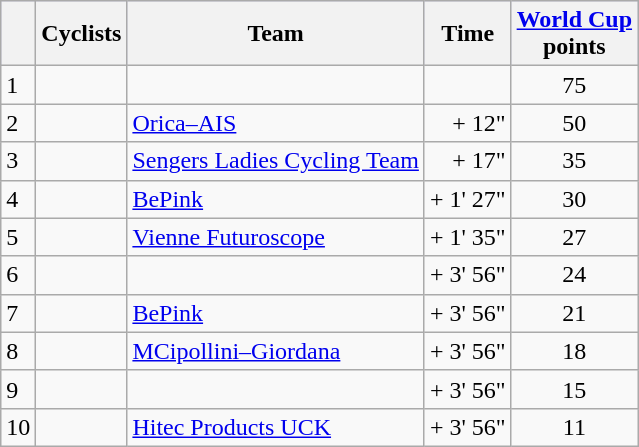<table class="wikitable">
<tr style="background:#ccccff;">
<th></th>
<th>Cyclists</th>
<th>Team</th>
<th>Time</th>
<th><a href='#'>World Cup</a><br>points</th>
</tr>
<tr>
<td>1</td>
<td></td>
<td></td>
<td align="right"></td>
<td align="center">75</td>
</tr>
<tr>
<td>2</td>
<td></td>
<td><a href='#'>Orica–AIS</a></td>
<td align="right">+ 12"</td>
<td align="center">50</td>
</tr>
<tr>
<td>3</td>
<td></td>
<td><a href='#'>Sengers Ladies Cycling Team</a></td>
<td align="right">+ 17"</td>
<td align="center">35</td>
</tr>
<tr>
<td>4</td>
<td></td>
<td><a href='#'>BePink</a></td>
<td align="right">+ 1' 27"</td>
<td align="center">30</td>
</tr>
<tr>
<td>5</td>
<td></td>
<td><a href='#'>Vienne Futuroscope</a></td>
<td align="right">+ 1' 35"</td>
<td align="center">27</td>
</tr>
<tr>
<td>6</td>
<td></td>
<td></td>
<td align="right">+ 3' 56"</td>
<td align="center">24</td>
</tr>
<tr>
<td>7</td>
<td></td>
<td><a href='#'>BePink</a></td>
<td align="right">+ 3' 56"</td>
<td align="center">21</td>
</tr>
<tr>
<td>8</td>
<td></td>
<td><a href='#'>MCipollini–Giordana</a></td>
<td align="right">+ 3' 56"</td>
<td align="center">18</td>
</tr>
<tr>
<td>9</td>
<td></td>
<td></td>
<td align="right">+ 3' 56"</td>
<td align="center">15</td>
</tr>
<tr>
<td>10</td>
<td></td>
<td><a href='#'>Hitec Products UCK</a></td>
<td align="right">+ 3' 56"</td>
<td align="center">11</td>
</tr>
</table>
